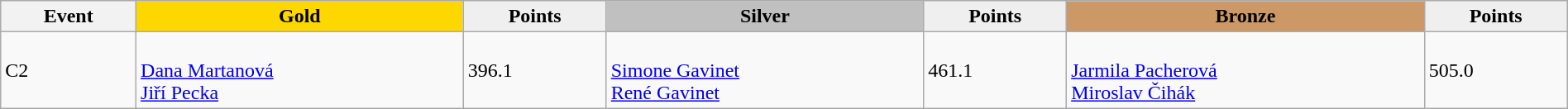<table class="wikitable" width=100%>
<tr>
<th>Event</th>
<td align=center bgcolor="gold"><strong>Gold</strong></td>
<td align=center bgcolor="EFEFEF"><strong>Points</strong></td>
<td align=center bgcolor="silver"><strong>Silver</strong></td>
<td align=center bgcolor="EFEFEF"><strong>Points</strong></td>
<td align=center bgcolor="CC9966"><strong>Bronze</strong></td>
<td align=center bgcolor="EFEFEF"><strong>Points</strong></td>
</tr>
<tr>
<td>C2</td>
<td><br><a href='#'>Dana Martanová</a><br><a href='#'>Jiří Pecka</a></td>
<td>396.1</td>
<td><br><a href='#'>Simone Gavinet</a><br><a href='#'>René Gavinet</a></td>
<td>461.1</td>
<td><br><a href='#'>Jarmila Pacherová</a><br><a href='#'>Miroslav Čihák</a></td>
<td>505.0</td>
</tr>
</table>
